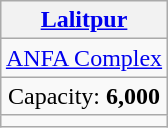<table class="wikitable" style="text-align:center; margin: 1em auto;">
<tr>
<th><a href='#'>Lalitpur</a></th>
</tr>
<tr>
<td style="text-align:center; "><a href='#'>ANFA Complex</a></td>
</tr>
<tr>
<td style="text-align:center; ">Capacity: <strong>6,000</strong></td>
</tr>
<tr>
<td></td>
</tr>
</table>
